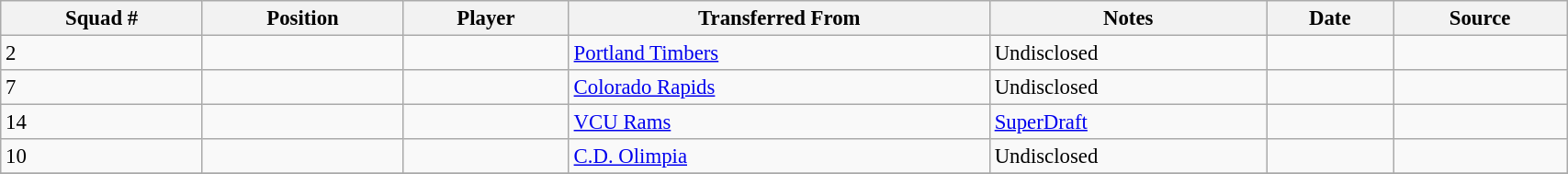<table class="wikitable sortable" style="width:90%; text-align:center; font-size:95%; text-align:left;">
<tr>
<th><strong>Squad #</strong></th>
<th><strong>Position</strong></th>
<th><strong>Player</strong></th>
<th><strong>Transferred From</strong></th>
<th><strong>Notes</strong></th>
<th><strong>Date</strong></th>
<th><strong>Source</strong></th>
</tr>
<tr>
<td>2</td>
<td></td>
<td></td>
<td> <a href='#'>Portland Timbers</a></td>
<td>Undisclosed</td>
<td></td>
<td></td>
</tr>
<tr>
<td>7</td>
<td></td>
<td></td>
<td> <a href='#'>Colorado Rapids</a></td>
<td>Undisclosed</td>
<td></td>
<td></td>
</tr>
<tr>
<td>14</td>
<td></td>
<td></td>
<td> <a href='#'>VCU Rams</a></td>
<td><a href='#'>SuperDraft</a></td>
<td></td>
<td></td>
</tr>
<tr>
<td>10</td>
<td></td>
<td></td>
<td> <a href='#'>C.D. Olimpia</a></td>
<td>Undisclosed</td>
<td></td>
<td></td>
</tr>
<tr>
</tr>
</table>
